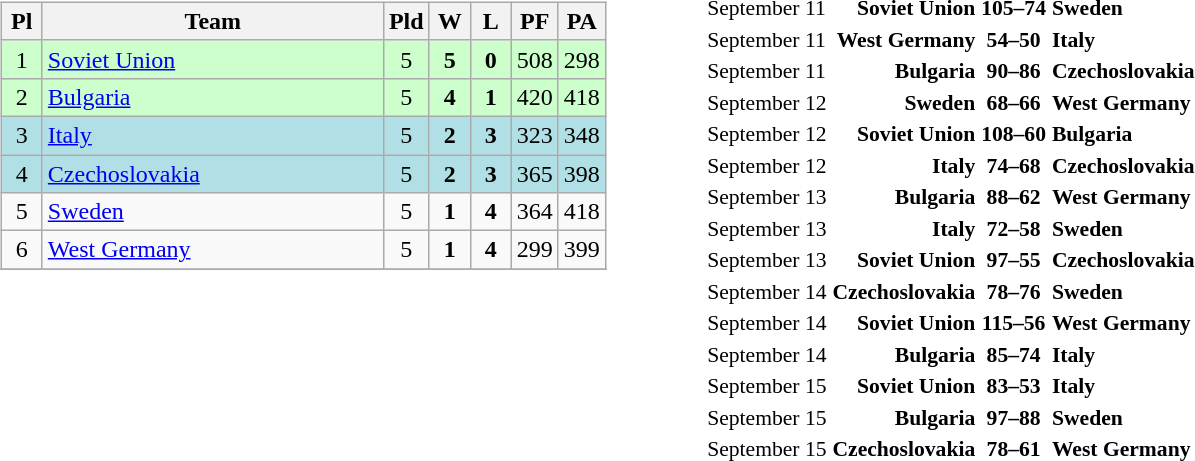<table>
<tr>
<td width="50%"><br><table class="wikitable" style="text-align: center;">
<tr>
<th width=20>Pl</th>
<th width=220>Team</th>
<th width=20>Pld</th>
<th width=20>W</th>
<th width=20>L</th>
<th width=20>PF</th>
<th width=20>PA</th>
</tr>
<tr bgcolor=ccffcc>
<td>1</td>
<td align="left"> <a href='#'>Soviet Union</a></td>
<td>5</td>
<td><strong>5</strong></td>
<td><strong>0</strong></td>
<td>508</td>
<td>298</td>
</tr>
<tr bgcolor=ccffcc>
<td>2</td>
<td align="left"> <a href='#'>Bulgaria</a></td>
<td>5</td>
<td><strong>4</strong></td>
<td><strong>1</strong></td>
<td>420</td>
<td>418</td>
</tr>
<tr bgcolor=b0e0e6>
<td>3</td>
<td align="left"> <a href='#'>Italy</a></td>
<td>5</td>
<td><strong>2</strong></td>
<td><strong>3</strong></td>
<td>323</td>
<td>348</td>
</tr>
<tr bgcolor=b0e0e6>
<td>4</td>
<td align="left"> <a href='#'>Czechoslovakia</a></td>
<td>5</td>
<td><strong>2</strong></td>
<td><strong>3</strong></td>
<td>365</td>
<td>398</td>
</tr>
<tr>
<td>5</td>
<td align="left"> <a href='#'>Sweden</a></td>
<td>5</td>
<td><strong>1</strong></td>
<td><strong>4</strong></td>
<td>364</td>
<td>418</td>
</tr>
<tr>
<td>6</td>
<td align="left"> <a href='#'>West Germany</a></td>
<td>5</td>
<td><strong>1</strong></td>
<td><strong>4</strong></td>
<td>299</td>
<td>399</td>
</tr>
<tr>
</tr>
</table>
<br>
<br>
<br>
<br>
<br>
<br>
<br></td>
<td><br><table style="font-size:90%; margin: 0 auto;">
<tr>
<td>September 11</td>
<td align="right"><strong>Soviet Union</strong> </td>
<td align="center"><strong>105–74</strong></td>
<td><strong> Sweden</strong></td>
</tr>
<tr>
<td>September 11</td>
<td align="right"><strong>West Germany</strong> </td>
<td align="center"><strong>54–50</strong></td>
<td><strong> Italy</strong></td>
</tr>
<tr>
<td>September 11</td>
<td align="right"><strong>Bulgaria</strong> </td>
<td align="center"><strong>90–86</strong></td>
<td><strong> Czechoslovakia</strong></td>
</tr>
<tr>
<td>September 12</td>
<td align="right"><strong>Sweden</strong> </td>
<td align="center"><strong>68–66</strong></td>
<td><strong> West Germany</strong></td>
</tr>
<tr>
<td>September 12</td>
<td align="right"><strong>Soviet Union</strong> </td>
<td align="center"><strong>108–60</strong></td>
<td><strong> Bulgaria</strong></td>
</tr>
<tr>
<td>September 12</td>
<td align="right"><strong>Italy</strong> </td>
<td align="center"><strong>74–68</strong></td>
<td><strong> Czechoslovakia</strong></td>
</tr>
<tr>
<td>September 13</td>
<td align="right"><strong>Bulgaria</strong> </td>
<td align="center"><strong>88–62</strong></td>
<td><strong> West Germany</strong></td>
</tr>
<tr>
<td>September 13</td>
<td align="right"><strong>Italy</strong> </td>
<td align="center"><strong>72–58</strong></td>
<td><strong> Sweden</strong></td>
</tr>
<tr>
<td>September 13</td>
<td align="right"><strong>Soviet Union</strong> </td>
<td align="center"><strong>97–55</strong></td>
<td><strong> Czechoslovakia</strong></td>
</tr>
<tr>
<td>September 14</td>
<td align="right"><strong>Czechoslovakia</strong> </td>
<td align="center"><strong>78–76</strong></td>
<td><strong> Sweden</strong></td>
</tr>
<tr>
<td>September 14</td>
<td align="right"><strong>Soviet Union</strong> </td>
<td align="center"><strong>115–56</strong></td>
<td><strong> West Germany</strong></td>
</tr>
<tr>
<td>September 14</td>
<td align="right"><strong>Bulgaria</strong> </td>
<td align="center"><strong>85–74</strong></td>
<td><strong> Italy</strong></td>
</tr>
<tr>
<td>September 15</td>
<td align="right"><strong>Soviet Union</strong> </td>
<td align="center"><strong>83–53</strong></td>
<td><strong> Italy</strong></td>
</tr>
<tr>
<td>September 15</td>
<td align="right"><strong>Bulgaria</strong> </td>
<td align="center"><strong>97–88</strong></td>
<td><strong> Sweden</strong></td>
</tr>
<tr>
<td>September 15</td>
<td align="right"><strong>Czechoslovakia</strong> </td>
<td align="center"><strong>78–61</strong></td>
<td><strong> West Germany</strong></td>
</tr>
<tr>
</tr>
</table>
</td>
</tr>
</table>
